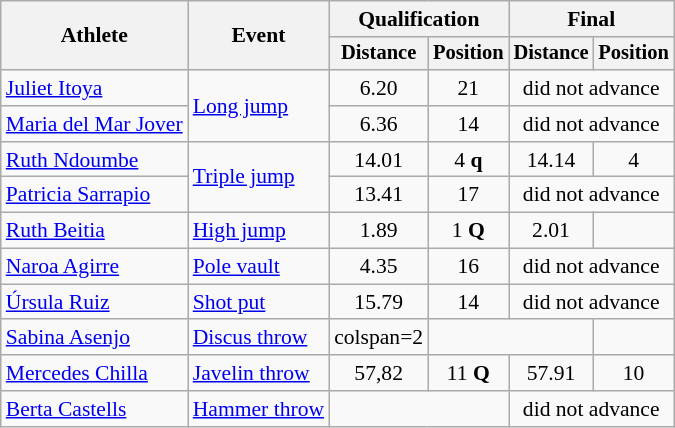<table class=wikitable style="font-size:90%">
<tr>
<th rowspan="2">Athlete</th>
<th rowspan="2">Event</th>
<th colspan="2">Qualification</th>
<th colspan="2">Final</th>
</tr>
<tr style="font-size:95%">
<th>Distance</th>
<th>Position</th>
<th>Distance</th>
<th>Position</th>
</tr>
<tr align=center>
<td align=left><a href='#'>Juliet Itoya</a></td>
<td align=left rowspan=2><a href='#'>Long jump</a></td>
<td>6.20</td>
<td>21</td>
<td colspan=2>did not advance</td>
</tr>
<tr align=center>
<td align=left><a href='#'>Maria del Mar Jover</a></td>
<td>6.36</td>
<td>14</td>
<td colspan=2>did not advance</td>
</tr>
<tr align=center>
<td align=left><a href='#'>Ruth Ndoumbe</a></td>
<td align=left rowspan=2><a href='#'>Triple jump</a></td>
<td>14.01</td>
<td>4 <strong>q</strong></td>
<td>14.14</td>
<td>4</td>
</tr>
<tr align=center>
<td align=left><a href='#'>Patricia Sarrapio</a></td>
<td>13.41</td>
<td>17</td>
<td colspan=2>did not advance</td>
</tr>
<tr align=center>
<td align=left><a href='#'>Ruth Beitia</a></td>
<td align=left><a href='#'>High jump</a></td>
<td>1.89</td>
<td>1 <strong>Q</strong></td>
<td>2.01</td>
<td></td>
</tr>
<tr align=center>
<td align=left><a href='#'>Naroa Agirre</a></td>
<td align=left><a href='#'>Pole vault</a></td>
<td>4.35</td>
<td>16</td>
<td colspan=2>did not advance</td>
</tr>
<tr align=center>
<td align=left><a href='#'>Úrsula Ruiz</a></td>
<td align=left><a href='#'>Shot put</a></td>
<td>15.79</td>
<td>14</td>
<td colspan=2>did not advance</td>
</tr>
<tr align=center>
<td align=left><a href='#'>Sabina Asenjo</a></td>
<td align=left><a href='#'>Discus throw</a></td>
<td>colspan=2 </td>
<td colspan=2></td>
</tr>
<tr align=center>
<td align=left><a href='#'>Mercedes Chilla</a></td>
<td align=left><a href='#'>Javelin throw</a></td>
<td>57,82</td>
<td>11 <strong>Q</strong></td>
<td>57.91</td>
<td>10</td>
</tr>
<tr align=center>
<td align=left><a href='#'>Berta Castells</a></td>
<td align=left><a href='#'>Hammer throw</a></td>
<td colspan=2></td>
<td colspan=2>did not advance</td>
</tr>
</table>
